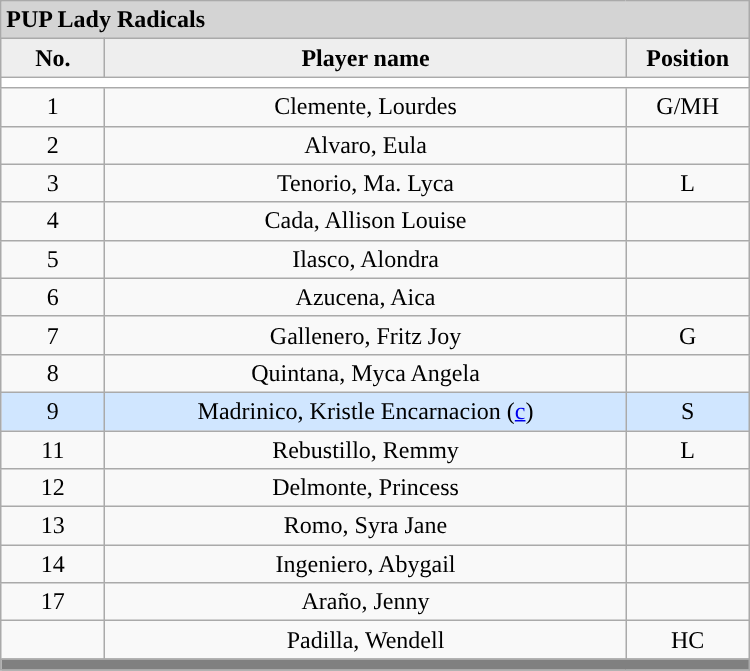<table class='wikitable mw-collapsible mw-collapsed' style='text-align: center; width: 500px; border: none;'>
<tr>
<th style="background:#D4D4D4; text-align:left;" colspan=3> PUP Lady Radicals</th>
</tr>
<tr style="background:#EEEEEE; font-weight:bold;">
<td width=10%>No.</td>
<td width=50%>Player name</td>
<td width=10%>Position</td>
</tr>
<tr style="background:#FFFFFF;">
<td colspan=3 align=center></td>
</tr>
<tr>
<td align=center>1</td>
<td>Clemente, Lourdes</td>
<td align=center>G/MH</td>
</tr>
<tr>
<td align=center>2</td>
<td>Alvaro, Eula</td>
<td align=center></td>
</tr>
<tr>
<td align=center>3</td>
<td>Tenorio, Ma. Lyca</td>
<td align=center>L</td>
</tr>
<tr>
<td align=center>4</td>
<td>Cada, Allison Louise</td>
<td align=center></td>
</tr>
<tr>
<td align=center>5</td>
<td>Ilasco, Alondra</td>
<td align=center></td>
</tr>
<tr>
<td align=center>6</td>
<td>Azucena, Aica</td>
<td align=center></td>
</tr>
<tr>
<td align=center>7</td>
<td>Gallenero, Fritz Joy</td>
<td align=center>G</td>
</tr>
<tr>
<td align=center>8</td>
<td>Quintana, Myca Angela</td>
<td align=center></td>
</tr>
<tr style="background: #D0E6FF;">
<td align=center>9</td>
<td>Madrinico, Kristle Encarnacion (<a href='#'>c</a>)</td>
<td align=center>S</td>
</tr>
<tr>
<td align=center>11</td>
<td>Rebustillo, Remmy</td>
<td align=center>L</td>
</tr>
<tr>
<td align=center>12</td>
<td>Delmonte, Princess</td>
<td align=center></td>
</tr>
<tr>
<td align=center>13</td>
<td>Romo, Syra Jane</td>
<td align=center></td>
</tr>
<tr>
<td align=center>14</td>
<td>Ingeniero, Abygail</td>
<td align=center></td>
</tr>
<tr>
<td align=center>17</td>
<td>Araño, Jenny</td>
<td align=center></td>
</tr>
<tr>
<td align=center></td>
<td>Padilla, Wendell</td>
<td align=center>HC</td>
</tr>
<tr>
<th style='background: grey;' colspan=3></th>
</tr>
</table>
